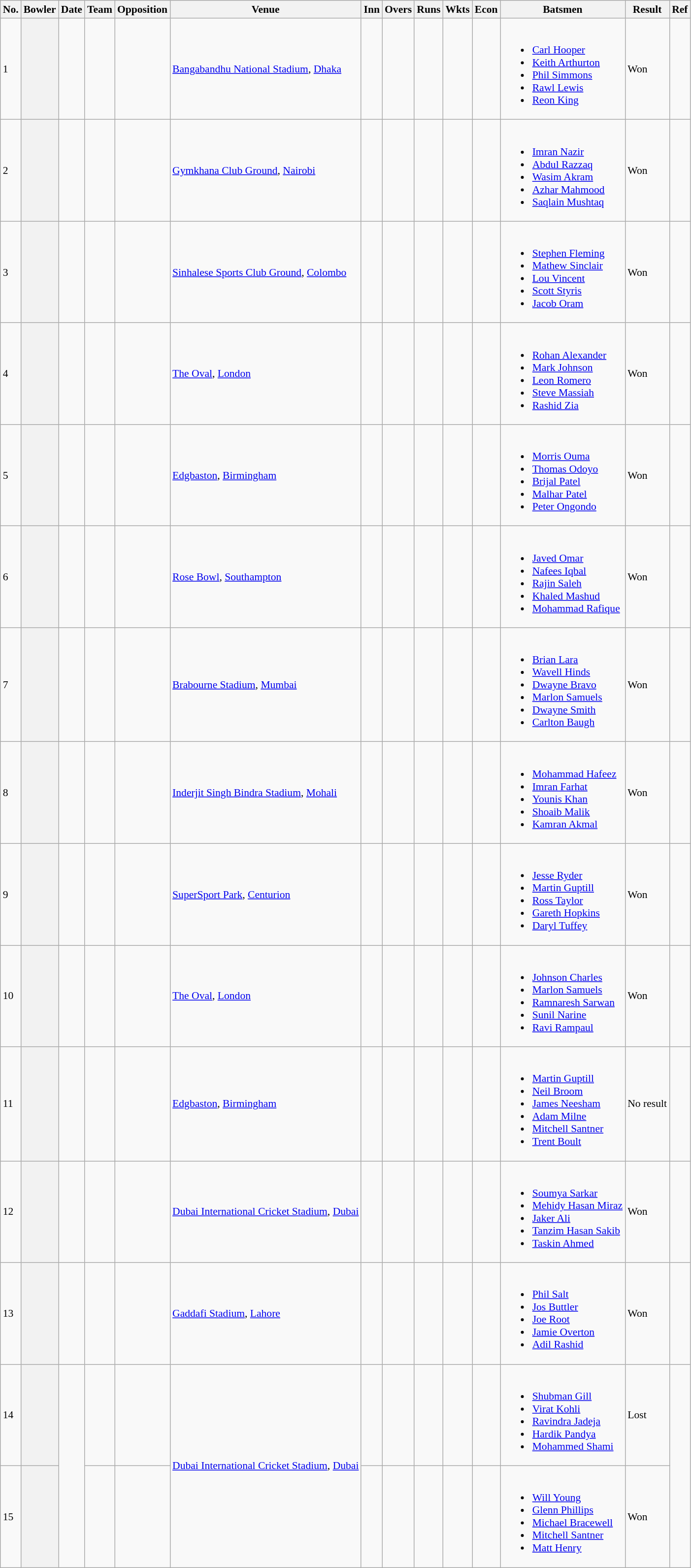<table class="wikitable sortable plainrowheaders" style="font-size: 90%">
<tr align=center>
<th>No.</th>
<th>Bowler</th>
<th>Date</th>
<th>Team</th>
<th>Opposition</th>
<th>Venue</th>
<th>Inn</th>
<th>Overs</th>
<th>Runs</th>
<th>Wkts</th>
<th>Econ</th>
<th class="unsortable">Batsmen</th>
<th>Result</th>
<th>Ref</th>
</tr>
<tr>
<td>1</td>
<th scope="row"></th>
<td></td>
<td></td>
<td></td>
<td><a href='#'>Bangabandhu National Stadium</a>, <a href='#'>Dhaka</a></td>
<td></td>
<td></td>
<td></td>
<td></td>
<td></td>
<td align=left><br><ul><li><a href='#'>Carl Hooper</a></li><li><a href='#'>Keith Arthurton</a></li><li><a href='#'>Phil Simmons</a></li><li><a href='#'>Rawl Lewis</a></li><li><a href='#'>Reon King</a></li></ul></td>
<td>Won</td>
<td></td>
</tr>
<tr>
<td>2</td>
<th scope="row"></th>
<td></td>
<td></td>
<td></td>
<td><a href='#'>Gymkhana Club Ground</a>, <a href='#'>Nairobi</a></td>
<td></td>
<td></td>
<td></td>
<td></td>
<td></td>
<td align=left><br><ul><li><a href='#'>Imran Nazir</a></li><li><a href='#'>Abdul Razzaq</a></li><li><a href='#'>Wasim Akram</a></li><li><a href='#'>Azhar Mahmood</a></li><li><a href='#'>Saqlain Mushtaq</a></li></ul></td>
<td>Won</td>
<td></td>
</tr>
<tr>
<td>3</td>
<th scope="row"></th>
<td></td>
<td></td>
<td></td>
<td><a href='#'>Sinhalese Sports Club Ground</a>, <a href='#'>Colombo</a></td>
<td></td>
<td></td>
<td></td>
<td></td>
<td></td>
<td align=left><br><ul><li><a href='#'>Stephen Fleming</a></li><li><a href='#'>Mathew Sinclair</a></li><li><a href='#'>Lou Vincent</a></li><li><a href='#'>Scott Styris</a></li><li><a href='#'>Jacob Oram</a></li></ul></td>
<td>Won</td>
<td></td>
</tr>
<tr>
<td>4</td>
<th scope="row"></th>
<td></td>
<td></td>
<td></td>
<td><a href='#'>The Oval</a>, <a href='#'>London</a></td>
<td></td>
<td></td>
<td></td>
<td></td>
<td></td>
<td align=left><br><ul><li><a href='#'>Rohan Alexander</a></li><li><a href='#'>Mark Johnson</a></li><li><a href='#'>Leon Romero</a></li><li><a href='#'>Steve Massiah</a></li><li><a href='#'>Rashid Zia</a></li></ul></td>
<td>Won</td>
<td></td>
</tr>
<tr>
<td>5</td>
<th scope="row"></th>
<td></td>
<td></td>
<td></td>
<td><a href='#'>Edgbaston</a>, <a href='#'>Birmingham</a></td>
<td></td>
<td></td>
<td></td>
<td></td>
<td></td>
<td align=left><br><ul><li><a href='#'>Morris Ouma</a></li><li><a href='#'>Thomas Odoyo</a></li><li><a href='#'>Brijal Patel</a></li><li><a href='#'>Malhar Patel</a></li><li><a href='#'>Peter Ongondo</a></li></ul></td>
<td>Won</td>
<td></td>
</tr>
<tr>
<td>6</td>
<th scope="row"></th>
<td></td>
<td></td>
<td></td>
<td><a href='#'>Rose Bowl</a>, <a href='#'>Southampton</a></td>
<td></td>
<td></td>
<td></td>
<td></td>
<td></td>
<td align=left><br><ul><li><a href='#'>Javed Omar</a></li><li><a href='#'>Nafees Iqbal</a></li><li><a href='#'>Rajin Saleh</a></li><li><a href='#'>Khaled Mashud</a></li><li><a href='#'>Mohammad Rafique</a></li></ul></td>
<td>Won</td>
<td></td>
</tr>
<tr>
<td>7</td>
<th scope="row"></th>
<td></td>
<td></td>
<td></td>
<td><a href='#'>Brabourne Stadium</a>, <a href='#'>Mumbai</a></td>
<td></td>
<td></td>
<td></td>
<td></td>
<td></td>
<td align=left><br><ul><li><a href='#'>Brian Lara</a></li><li><a href='#'>Wavell Hinds</a></li><li><a href='#'>Dwayne Bravo</a></li><li><a href='#'>Marlon Samuels</a></li><li><a href='#'>Dwayne Smith</a></li><li><a href='#'>Carlton Baugh</a></li></ul></td>
<td>Won</td>
<td></td>
</tr>
<tr>
<td>8</td>
<th scope="row"></th>
<td></td>
<td></td>
<td></td>
<td><a href='#'>Inderjit Singh Bindra Stadium</a>, <a href='#'>Mohali</a></td>
<td></td>
<td></td>
<td></td>
<td></td>
<td></td>
<td align=left><br><ul><li><a href='#'>Mohammad Hafeez</a></li><li><a href='#'>Imran Farhat</a></li><li><a href='#'>Younis Khan</a></li><li><a href='#'>Shoaib Malik</a></li><li><a href='#'>Kamran Akmal</a></li></ul></td>
<td>Won</td>
<td></td>
</tr>
<tr>
<td>9</td>
<th scope="row"></th>
<td></td>
<td></td>
<td></td>
<td><a href='#'>SuperSport Park</a>, <a href='#'>Centurion</a></td>
<td></td>
<td></td>
<td></td>
<td></td>
<td></td>
<td align=left><br><ul><li><a href='#'>Jesse Ryder</a></li><li><a href='#'>Martin Guptill</a></li><li><a href='#'>Ross Taylor</a></li><li><a href='#'>Gareth Hopkins</a></li><li><a href='#'>Daryl Tuffey</a></li></ul></td>
<td>Won</td>
<td></td>
</tr>
<tr>
<td>10</td>
<th scope="row"></th>
<td></td>
<td></td>
<td></td>
<td><a href='#'>The Oval</a>, <a href='#'>London</a></td>
<td></td>
<td></td>
<td></td>
<td></td>
<td></td>
<td align=left><br><ul><li><a href='#'>Johnson Charles</a></li><li><a href='#'>Marlon Samuels</a></li><li><a href='#'>Ramnaresh Sarwan</a></li><li><a href='#'>Sunil Narine</a></li><li><a href='#'>Ravi Rampaul</a></li></ul></td>
<td>Won</td>
<td></td>
</tr>
<tr>
<td>11</td>
<th scope="row"></th>
<td></td>
<td></td>
<td></td>
<td><a href='#'>Edgbaston</a>, <a href='#'>Birmingham</a></td>
<td></td>
<td></td>
<td></td>
<td></td>
<td></td>
<td align=left><br><ul><li><a href='#'>Martin Guptill</a></li><li><a href='#'>Neil Broom</a></li><li><a href='#'>James Neesham</a></li><li><a href='#'>Adam Milne</a></li><li><a href='#'>Mitchell Santner</a></li><li><a href='#'>Trent Boult</a></li></ul></td>
<td>No result</td>
<td></td>
</tr>
<tr>
<td>12</td>
<th scope="row"></th>
<td></td>
<td></td>
<td></td>
<td><a href='#'>Dubai International Cricket Stadium</a>, <a href='#'>Dubai</a></td>
<td></td>
<td></td>
<td></td>
<td></td>
<td></td>
<td align=left><br><ul><li><a href='#'>Soumya Sarkar</a></li><li><a href='#'>Mehidy Hasan Miraz</a></li><li><a href='#'>Jaker Ali</a></li><li><a href='#'>Tanzim Hasan Sakib</a></li><li><a href='#'>Taskin Ahmed</a></li></ul></td>
<td>Won</td>
<td></td>
</tr>
<tr>
<td>13</td>
<th scope="row"></th>
<td></td>
<td></td>
<td></td>
<td><a href='#'>Gaddafi Stadium</a>, <a href='#'>Lahore</a></td>
<td></td>
<td></td>
<td></td>
<td></td>
<td></td>
<td align=left><br><ul><li><a href='#'>Phil Salt</a></li><li><a href='#'>Jos Buttler</a></li><li><a href='#'>Joe Root</a></li><li><a href='#'>Jamie Overton</a></li><li><a href='#'>Adil Rashid</a></li></ul></td>
<td>Won</td>
<td></td>
</tr>
<tr>
<td>14</td>
<th scope="row"></th>
<td rowspan="2"></td>
<td></td>
<td></td>
<td rowspan="2"><a href='#'>Dubai International Cricket Stadium</a>, <a href='#'>Dubai</a></td>
<td></td>
<td></td>
<td></td>
<td></td>
<td></td>
<td align=left><br><ul><li><a href='#'>Shubman Gill</a></li><li><a href='#'>Virat Kohli</a></li><li><a href='#'>Ravindra Jadeja</a></li><li><a href='#'>Hardik Pandya</a></li><li><a href='#'>Mohammed Shami</a></li></ul></td>
<td>Lost</td>
<td rowspan="2"></td>
</tr>
<tr>
<td>15</td>
<th scope="row"></th>
<td></td>
<td></td>
<td></td>
<td></td>
<td></td>
<td></td>
<td></td>
<td align=left><br><ul><li><a href='#'>Will Young</a></li><li><a href='#'>Glenn Phillips</a></li><li><a href='#'>Michael Bracewell</a></li><li><a href='#'>Mitchell Santner</a></li><li><a href='#'>Matt Henry</a></li></ul></td>
<td>Won</td>
</tr>
</table>
